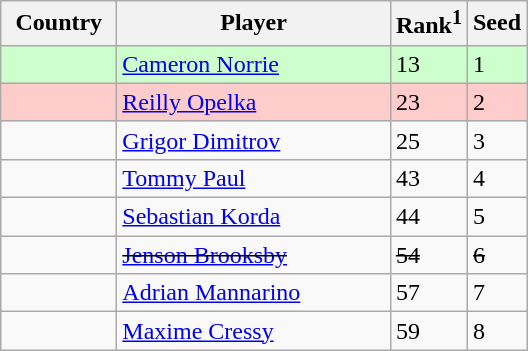<table class="sortable wikitable">
<tr>
<th width="70">Country</th>
<th width="175">Player</th>
<th>Rank<sup>1</sup></th>
<th>Seed</th>
</tr>
<tr bgcolor=#cfc>
<td></td>
<td><a href='#'>Cameron Norrie</a></td>
<td>13</td>
<td>1</td>
</tr>
<tr bgcolor=#fcc>
<td></td>
<td><a href='#'>Reilly Opelka</a></td>
<td>23</td>
<td>2</td>
</tr>
<tr>
<td></td>
<td><a href='#'>Grigor Dimitrov</a></td>
<td>25</td>
<td>3</td>
</tr>
<tr>
<td></td>
<td><a href='#'>Tommy Paul</a></td>
<td>43</td>
<td>4</td>
</tr>
<tr>
<td></td>
<td><a href='#'>Sebastian Korda</a></td>
<td>44</td>
<td>5</td>
</tr>
<tr>
<td><s></s></td>
<td><s><a href='#'>Jenson Brooksby</a></s></td>
<td><s>54</s></td>
<td><s>6</s></td>
</tr>
<tr>
<td></td>
<td><a href='#'>Adrian Mannarino</a></td>
<td>57</td>
<td>7</td>
</tr>
<tr>
<td></td>
<td><a href='#'>Maxime Cressy</a></td>
<td>59</td>
<td>8</td>
</tr>
</table>
